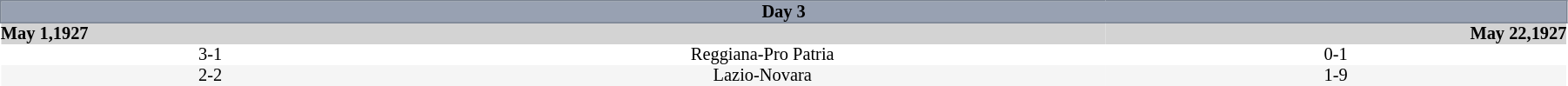<table border=0 cellspacing=0 cellpadding=0 style="font-size: 85%; border-collapse: collapse;" width=95%>
<tr>
<td colspan=5 bgcolor=#98A1B2 style="border:1px solid #7A8392;text-align:center;"><span><strong>Day 3</strong></span></td>
</tr>
<tr bgcolor="D3D3D3">
<th align=left>May 1,1927</th>
<th></th>
<th align=right>May 22,1927</th>
</tr>
<tr align=center bgcolor=#FFFFFF>
<td>3-1</td>
<td>Reggiana-Pro Patria</td>
<td>0-1</td>
</tr>
<tr align=center bgcolor=#F5F5F5>
<td>2-2</td>
<td>Lazio-Novara</td>
<td>1-9</td>
</tr>
</table>
